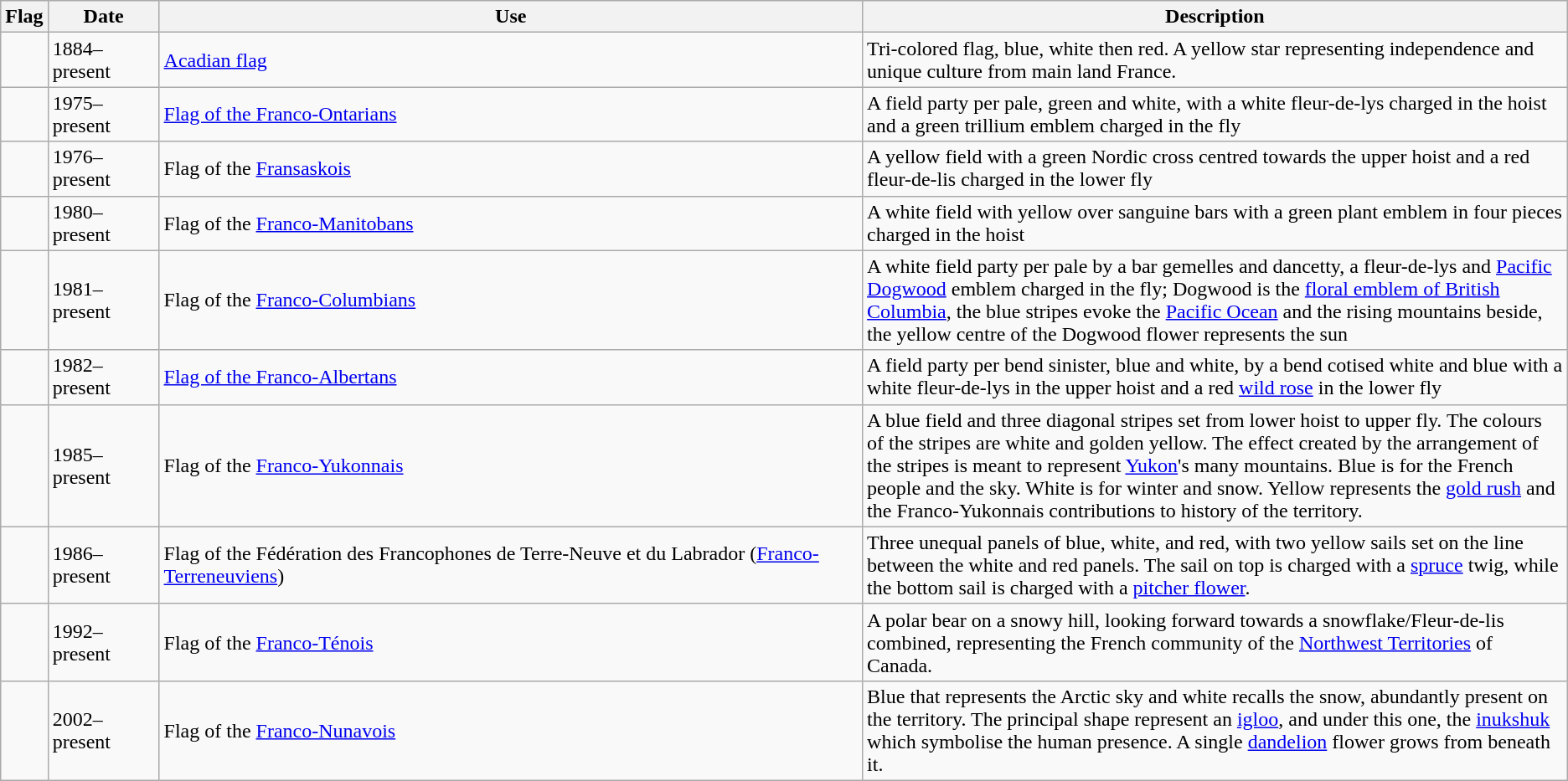<table class="wikitable">
<tr>
<th scope="col">Flag</th>
<th scope="col">Date</th>
<th scope="col">Use</th>
<th scope="col" style="width: 45%;">Description</th>
</tr>
<tr>
<td></td>
<td>1884–present</td>
<td><a href='#'>Acadian flag</a></td>
<td>Tri-colored flag, blue, white then red. A yellow star representing independence and unique culture from main land France.</td>
</tr>
<tr>
<td></td>
<td>1975–present</td>
<td><a href='#'>Flag of the Franco-Ontarians</a></td>
<td>A field party per pale, green and white, with a white fleur-de-lys charged in the hoist and a green trillium emblem charged in the fly</td>
</tr>
<tr>
<td></td>
<td>1976–present</td>
<td>Flag of the <a href='#'>Fransaskois</a></td>
<td>A yellow field with a green Nordic cross centred towards the upper hoist and a red fleur-de-lis charged in the lower fly</td>
</tr>
<tr>
<td></td>
<td>1980–present</td>
<td>Flag of the <a href='#'>Franco-Manitobans</a></td>
<td>A white field with yellow over sanguine bars with a green plant emblem in four pieces charged in the hoist</td>
</tr>
<tr>
<td></td>
<td>1981–present</td>
<td>Flag of the <a href='#'>Franco-Columbians</a></td>
<td>A white field party per pale by a bar gemelles and dancetty, a fleur-de-lys and <a href='#'>Pacific Dogwood</a> emblem charged in the fly; Dogwood is the <a href='#'>floral emblem of British Columbia</a>, the blue stripes evoke the <a href='#'>Pacific Ocean</a> and the rising mountains beside, the yellow centre of the Dogwood flower represents the sun</td>
</tr>
<tr>
<td></td>
<td>1982–present</td>
<td><a href='#'>Flag of the Franco-Albertans</a></td>
<td>A field party per bend sinister, blue and white, by a bend cotised white and blue with a white fleur-de-lys in the upper hoist and a red <a href='#'>wild rose</a> in the lower fly</td>
</tr>
<tr>
<td></td>
<td>1985–present</td>
<td>Flag of the <a href='#'>Franco-Yukonnais</a></td>
<td>A blue field and three diagonal stripes set from lower hoist to upper fly. The colours of the stripes are white and golden yellow. The effect created by the arrangement of the stripes is meant to represent <a href='#'>Yukon</a>'s many mountains. Blue is for the French people and the sky. White is for winter and snow. Yellow represents the <a href='#'>gold rush</a> and the Franco-Yukonnais contributions to history of the territory.</td>
</tr>
<tr>
<td></td>
<td>1986–present</td>
<td>Flag of the Fédération des Francophones de Terre-Neuve et du Labrador (<a href='#'>Franco-Terreneuviens</a>)</td>
<td>Three unequal panels of blue, white, and red, with two yellow sails set on the line between the white and red panels. The sail on top is charged with a <a href='#'>spruce</a> twig, while the bottom sail is charged with a <a href='#'>pitcher flower</a>.</td>
</tr>
<tr>
<td></td>
<td>1992–present</td>
<td>Flag of the <a href='#'>Franco-Ténois</a></td>
<td>A polar bear on a snowy hill, looking forward towards a snowflake/Fleur-de-lis combined, representing the French community of the <a href='#'>Northwest Territories</a> of Canada.</td>
</tr>
<tr>
<td></td>
<td>2002–present</td>
<td>Flag of the <a href='#'>Franco-Nunavois</a></td>
<td>Blue that represents the Arctic sky and white recalls the snow, abundantly present on the territory. The principal shape represent an <a href='#'>igloo</a>, and under this one, the <a href='#'>inukshuk</a> which symbolise the human presence. A single <a href='#'>dandelion</a> flower grows from beneath it.</td>
</tr>
</table>
